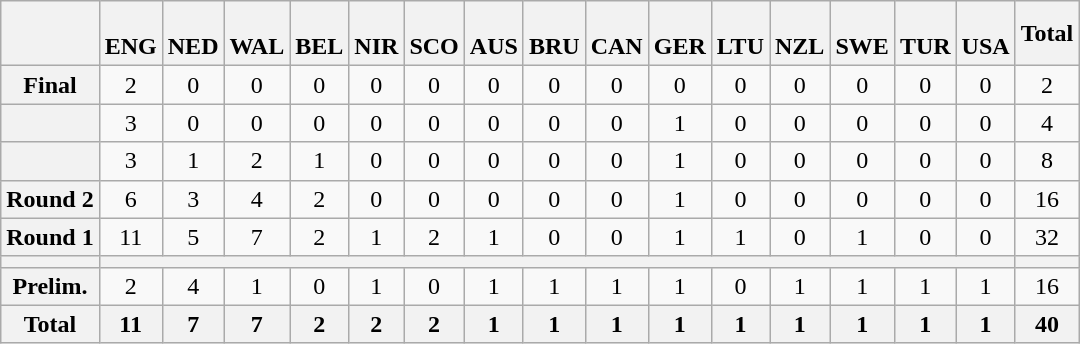<table class="wikitable">
<tr>
<th></th>
<th> <br>ENG</th>
<th> <br>NED</th>
<th> <br>WAL</th>
<th> <br>BEL</th>
<th> <br>NIR</th>
<th> <br>SCO</th>
<th> <br>AUS</th>
<th> <br>BRU</th>
<th> <br>CAN</th>
<th> <br>GER</th>
<th> <br>LTU</th>
<th> <br>NZL</th>
<th> <br>SWE</th>
<th> <br>TUR</th>
<th> <br>USA</th>
<th>Total</th>
</tr>
<tr align="center">
<th>Final</th>
<td>2</td>
<td>0</td>
<td>0</td>
<td>0</td>
<td>0</td>
<td>0</td>
<td>0</td>
<td>0</td>
<td>0</td>
<td>0</td>
<td>0</td>
<td>0</td>
<td>0</td>
<td>0</td>
<td>0</td>
<td>2</td>
</tr>
<tr align="center">
<th></th>
<td>3</td>
<td>0</td>
<td>0</td>
<td>0</td>
<td>0</td>
<td>0</td>
<td>0</td>
<td>0</td>
<td>0</td>
<td>1</td>
<td>0</td>
<td>0</td>
<td>0</td>
<td>0</td>
<td>0</td>
<td>4</td>
</tr>
<tr align="center">
<th></th>
<td>3</td>
<td>1</td>
<td>2</td>
<td>1</td>
<td>0</td>
<td>0</td>
<td>0</td>
<td>0</td>
<td>0</td>
<td>1</td>
<td>0</td>
<td>0</td>
<td>0</td>
<td>0</td>
<td>0</td>
<td>8</td>
</tr>
<tr align="center">
<th>Round 2</th>
<td>6</td>
<td>3</td>
<td>4</td>
<td>2</td>
<td>0</td>
<td>0</td>
<td>0</td>
<td>0</td>
<td>0</td>
<td>1</td>
<td>0</td>
<td>0</td>
<td>0</td>
<td>0</td>
<td>0</td>
<td>16</td>
</tr>
<tr align="center">
<th>Round 1</th>
<td>11</td>
<td>5</td>
<td>7</td>
<td>2</td>
<td>1</td>
<td>2</td>
<td>1</td>
<td>0</td>
<td>0</td>
<td>1</td>
<td>1</td>
<td>0</td>
<td>1</td>
<td>0</td>
<td>0</td>
<td>32</td>
</tr>
<tr align="center">
<th colspan=1></th>
<th colspan=15></th>
<th colspan=1></th>
</tr>
<tr align="center">
<th>Prelim.</th>
<td>2</td>
<td>4</td>
<td>1</td>
<td>0</td>
<td>1</td>
<td>0</td>
<td>1</td>
<td>1</td>
<td>1</td>
<td>1</td>
<td>0</td>
<td>1</td>
<td>1</td>
<td>1</td>
<td>1</td>
<td>16</td>
</tr>
<tr align="center">
<th>Total</th>
<th>11</th>
<th>7</th>
<th>7</th>
<th>2</th>
<th>2</th>
<th>2</th>
<th>1</th>
<th>1</th>
<th>1</th>
<th>1</th>
<th>1</th>
<th>1</th>
<th>1</th>
<th>1</th>
<th>1</th>
<th>40</th>
</tr>
</table>
